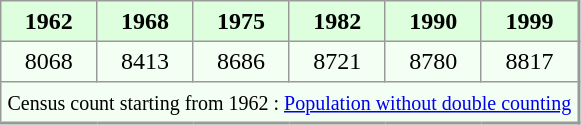<table align="left" rules="all" cellspacing="0" cellpadding="4" style="border: 1px solid #999; border-right: 2px solid #999; border-bottom:2px solid #999; background: #f3fff3">
<tr style="background: #ddffdd">
<th>1962</th>
<th>1968</th>
<th>1975</th>
<th>1982</th>
<th>1990</th>
<th>1999</th>
</tr>
<tr>
<td align="center">8068</td>
<td align="center">8413</td>
<td align="center">8686</td>
<td align="center">8721</td>
<td align="center">8780</td>
<td align="center">8817</td>
</tr>
<tr>
<td colspan=6 align=center><small>Census count starting from 1962 : <a href='#'>Population without double counting</a></small></td>
</tr>
</table>
